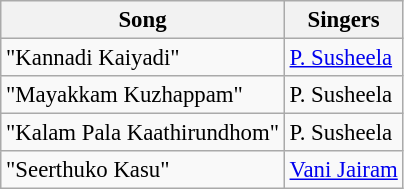<table class="wikitable" style="font-size:95%;">
<tr>
<th>Song</th>
<th>Singers</th>
</tr>
<tr>
<td>"Kannadi Kaiyadi"</td>
<td><a href='#'>P. Susheela</a></td>
</tr>
<tr>
<td>"Mayakkam Kuzhappam"</td>
<td>P. Susheela</td>
</tr>
<tr>
<td>"Kalam Pala Kaathirundhom"</td>
<td>P. Susheela</td>
</tr>
<tr>
<td>"Seerthuko Kasu"</td>
<td><a href='#'>Vani Jairam</a></td>
</tr>
</table>
